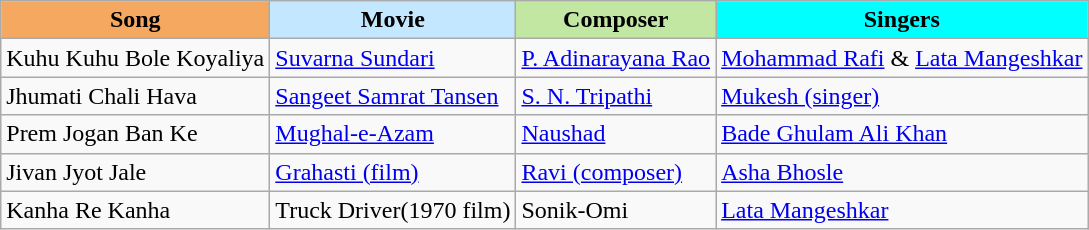<table class="wikitable sortable">
<tr>
<th style="background:#f4a860">Song</th>
<th style="background:#c2e7ff">Movie</th>
<th style="background:#c2e7a3">Composer</th>
<th style="background:#00ffff">Singers</th>
</tr>
<tr>
<td>Kuhu Kuhu Bole Koyaliya</td>
<td><a href='#'>Suvarna Sundari</a></td>
<td><a href='#'>P. Adinarayana Rao</a></td>
<td><a href='#'>Mohammad Rafi</a> & <a href='#'>Lata Mangeshkar</a></td>
</tr>
<tr>
<td>Jhumati Chali Hava</td>
<td><a href='#'>Sangeet Samrat Tansen</a></td>
<td><a href='#'>S. N. Tripathi</a></td>
<td><a href='#'>Mukesh (singer)</a></td>
</tr>
<tr>
<td>Prem Jogan Ban Ke</td>
<td><a href='#'>Mughal-e-Azam</a></td>
<td><a href='#'>Naushad</a></td>
<td><a href='#'>Bade Ghulam Ali Khan</a></td>
</tr>
<tr>
<td>Jivan Jyot Jale</td>
<td><a href='#'>Grahasti (film)</a></td>
<td><a href='#'>Ravi (composer)</a></td>
<td><a href='#'>Asha Bhosle</a></td>
</tr>
<tr>
<td>Kanha Re Kanha</td>
<td>Truck Driver(1970 film)</td>
<td>Sonik-Omi</td>
<td><a href='#'>Lata Mangeshkar</a></td>
</tr>
</table>
